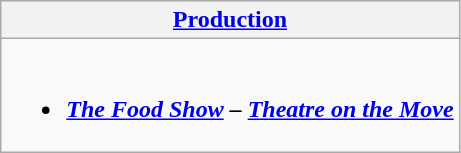<table class=wikitable style="width="100%">
<tr>
<th colspan=2><a href='#'>Production</a></th>
</tr>
<tr>
<td valign="top" colspan=2><br><ul><li><strong><em><a href='#'>The Food Show</a><em> – <a href='#'>Theatre on the Move</a><strong></li></ul></td>
</tr>
</table>
